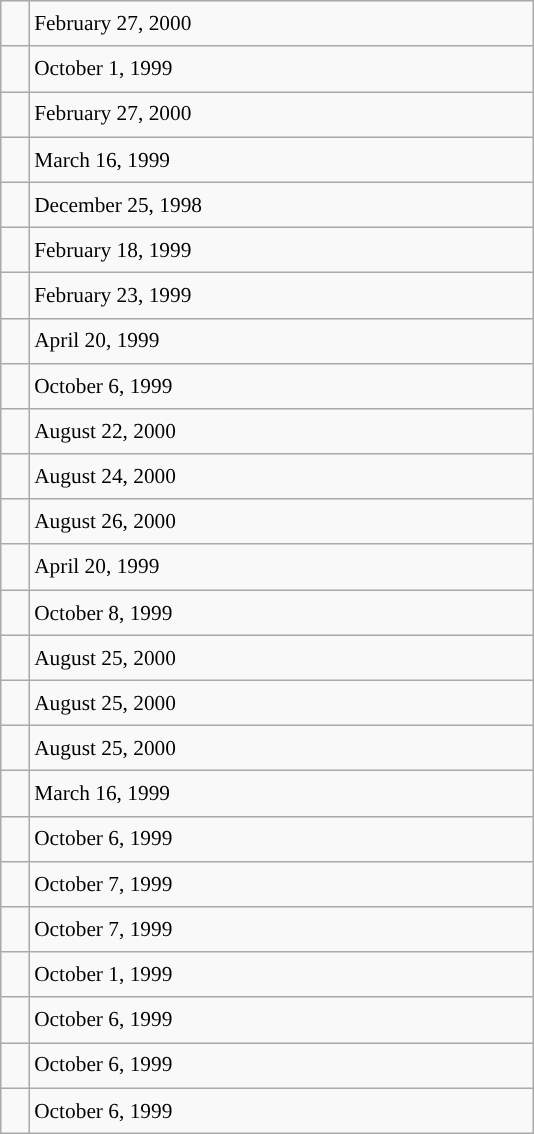<table class="wikitable" style="font-size: 89%; float: left; width: 25em; margin-right: 1em; line-height: 1.65em !important; height: 540px;">
<tr>
<td></td>
<td>February 27, 2000</td>
</tr>
<tr>
<td></td>
<td>October 1, 1999</td>
</tr>
<tr>
<td></td>
<td>February 27, 2000</td>
</tr>
<tr>
<td></td>
<td>March 16, 1999</td>
</tr>
<tr>
<td></td>
<td>December 25, 1998</td>
</tr>
<tr>
<td></td>
<td>February 18, 1999</td>
</tr>
<tr>
<td></td>
<td>February 23, 1999</td>
</tr>
<tr>
<td></td>
<td>April 20, 1999</td>
</tr>
<tr>
<td></td>
<td>October 6, 1999</td>
</tr>
<tr>
<td></td>
<td>August 22, 2000</td>
</tr>
<tr>
<td></td>
<td>August 24, 2000</td>
</tr>
<tr>
<td></td>
<td>August 26, 2000</td>
</tr>
<tr>
<td></td>
<td>April 20, 1999</td>
</tr>
<tr>
<td></td>
<td>October 8, 1999</td>
</tr>
<tr>
<td></td>
<td>August 25, 2000</td>
</tr>
<tr>
<td></td>
<td>August 25, 2000</td>
</tr>
<tr>
<td></td>
<td>August 25, 2000</td>
</tr>
<tr>
<td></td>
<td>March 16, 1999</td>
</tr>
<tr>
<td></td>
<td>October 6, 1999</td>
</tr>
<tr>
<td></td>
<td>October 7, 1999</td>
</tr>
<tr>
<td></td>
<td>October 7, 1999</td>
</tr>
<tr>
<td></td>
<td>October 1, 1999</td>
</tr>
<tr>
<td></td>
<td>October 6, 1999</td>
</tr>
<tr>
<td></td>
<td>October 6, 1999</td>
</tr>
<tr>
<td></td>
<td>October 6, 1999</td>
</tr>
</table>
